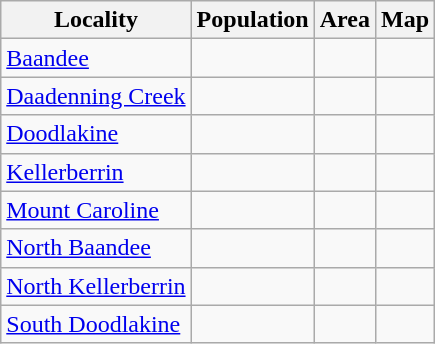<table class="wikitable sortable">
<tr>
<th>Locality</th>
<th data-sort-type=number>Population</th>
<th data-sort-type=number>Area</th>
<th>Map</th>
</tr>
<tr>
<td><a href='#'>Baandee</a></td>
<td></td>
<td></td>
<td></td>
</tr>
<tr>
<td><a href='#'>Daadenning Creek</a></td>
<td></td>
<td></td>
<td></td>
</tr>
<tr>
<td><a href='#'>Doodlakine</a></td>
<td></td>
<td></td>
<td></td>
</tr>
<tr>
<td><a href='#'>Kellerberrin</a></td>
<td></td>
<td></td>
<td></td>
</tr>
<tr>
<td><a href='#'>Mount Caroline</a></td>
<td></td>
<td></td>
<td></td>
</tr>
<tr>
<td><a href='#'>North Baandee</a></td>
<td></td>
<td></td>
<td></td>
</tr>
<tr>
<td><a href='#'>North Kellerberrin</a></td>
<td></td>
<td></td>
<td></td>
</tr>
<tr>
<td><a href='#'>South Doodlakine</a></td>
<td></td>
<td></td>
<td></td>
</tr>
</table>
